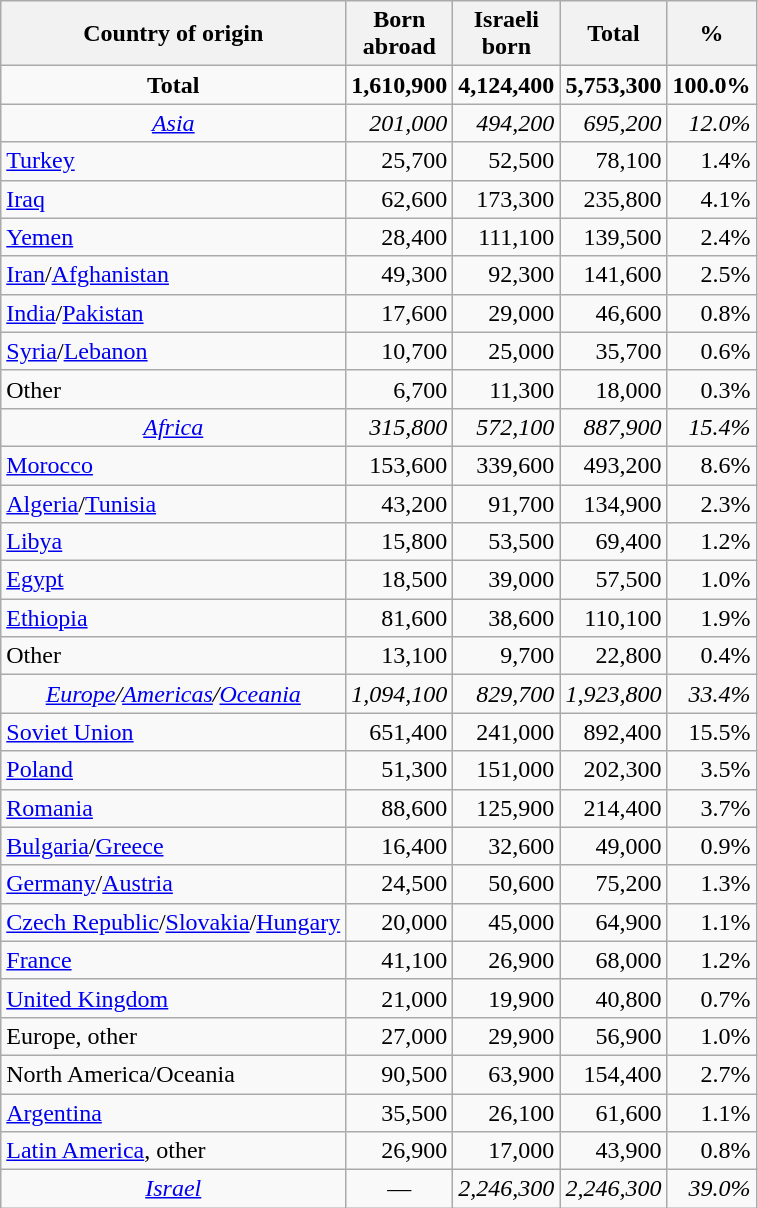<table class="wikitable sortable" style="text-align: right">
<tr>
<th style="text-align:center;">Country of origin</th>
<th style="text-align:center;">Born<br>abroad</th>
<th style="text-align:center;">Israeli<br>born</th>
<th style="text-align:center;">Total</th>
<th style="text-align:center;">%</th>
</tr>
<tr>
<td style="text-align:center;"><strong>Total</strong></td>
<td><strong>1,610,900</strong></td>
<td><strong>4,124,400</strong></td>
<td><strong>5,753,300</strong></td>
<td><strong>100.0%</strong></td>
</tr>
<tr>
<td style="text-align:center;"><em><a href='#'>Asia</a></em></td>
<td><em>201,000</em></td>
<td><em>494,200</em></td>
<td><em>695,200</em></td>
<td><em>12.0%</em></td>
</tr>
<tr>
<td style="text-align:left;"><a href='#'>Turkey</a></td>
<td>25,700</td>
<td>52,500</td>
<td>78,100</td>
<td>1.4%</td>
</tr>
<tr>
<td style="text-align:left;"><a href='#'>Iraq</a></td>
<td>62,600</td>
<td>173,300</td>
<td>235,800</td>
<td>4.1%</td>
</tr>
<tr>
<td style="text-align:left;"><a href='#'>Yemen</a></td>
<td>28,400</td>
<td>111,100</td>
<td>139,500</td>
<td>2.4%</td>
</tr>
<tr>
<td style="text-align:left;"><a href='#'>Iran</a>/<a href='#'>Afghanistan</a></td>
<td>49,300</td>
<td>92,300</td>
<td>141,600</td>
<td>2.5%</td>
</tr>
<tr>
<td style="text-align:left;"><a href='#'>India</a>/<a href='#'>Pakistan</a></td>
<td>17,600</td>
<td>29,000</td>
<td>46,600</td>
<td>0.8%</td>
</tr>
<tr>
<td style="text-align:left;"><a href='#'>Syria</a>/<a href='#'>Lebanon</a></td>
<td>10,700</td>
<td>25,000</td>
<td>35,700</td>
<td>0.6%</td>
</tr>
<tr>
<td style="text-align:left;">Other</td>
<td>6,700</td>
<td>11,300</td>
<td>18,000</td>
<td>0.3%</td>
</tr>
<tr>
<td style="text-align:center;"><em><a href='#'>Africa</a></em></td>
<td><em>315,800</em></td>
<td><em>572,100</em></td>
<td><em>887,900</em></td>
<td><em>15.4%</em></td>
</tr>
<tr>
<td style="text-align:left;"><a href='#'>Morocco</a></td>
<td>153,600</td>
<td>339,600</td>
<td>493,200</td>
<td>8.6%</td>
</tr>
<tr>
<td style="text-align:left;"><a href='#'>Algeria</a>/<a href='#'>Tunisia</a></td>
<td>43,200</td>
<td>91,700</td>
<td>134,900</td>
<td>2.3%</td>
</tr>
<tr>
<td style="text-align:left;"><a href='#'>Libya</a></td>
<td>15,800</td>
<td>53,500</td>
<td>69,400</td>
<td>1.2%</td>
</tr>
<tr>
<td style="text-align:left;"><a href='#'>Egypt</a></td>
<td>18,500</td>
<td>39,000</td>
<td>57,500</td>
<td>1.0%</td>
</tr>
<tr>
<td style="text-align:left;"><a href='#'>Ethiopia</a></td>
<td>81,600</td>
<td>38,600</td>
<td>110,100</td>
<td>1.9%</td>
</tr>
<tr>
<td style="text-align:left;">Other</td>
<td>13,100</td>
<td>9,700</td>
<td>22,800</td>
<td>0.4%</td>
</tr>
<tr>
<td style="text-align:center;"><em><a href='#'>Europe</a>/<a href='#'>Americas</a>/<a href='#'>Oceania</a></em></td>
<td><em>1,094,100</em></td>
<td><em>829,700</em></td>
<td><em>1,923,800</em></td>
<td><em>33.4%</em></td>
</tr>
<tr>
<td style="text-align:left;"><a href='#'>Soviet Union</a></td>
<td>651,400</td>
<td>241,000</td>
<td>892,400</td>
<td>15.5%</td>
</tr>
<tr>
<td style="text-align:left;"><a href='#'>Poland</a></td>
<td>51,300</td>
<td>151,000</td>
<td>202,300</td>
<td>3.5%</td>
</tr>
<tr>
<td style="text-align:left;"><a href='#'>Romania</a></td>
<td>88,600</td>
<td>125,900</td>
<td>214,400</td>
<td>3.7%</td>
</tr>
<tr>
<td style="text-align:left;"><a href='#'>Bulgaria</a>/<a href='#'>Greece</a></td>
<td>16,400</td>
<td>32,600</td>
<td>49,000</td>
<td>0.9%</td>
</tr>
<tr>
<td style="text-align:left;"><a href='#'>Germany</a>/<a href='#'>Austria</a></td>
<td>24,500</td>
<td>50,600</td>
<td>75,200</td>
<td>1.3%</td>
</tr>
<tr>
<td style="text-align:left;"><a href='#'>Czech Republic</a>/<a href='#'>Slovakia</a>/<a href='#'>Hungary</a></td>
<td>20,000</td>
<td>45,000</td>
<td>64,900</td>
<td>1.1%</td>
</tr>
<tr>
<td style="text-align:left;"><a href='#'>France</a></td>
<td>41,100</td>
<td>26,900</td>
<td>68,000</td>
<td>1.2%</td>
</tr>
<tr>
<td style="text-align:left;"><a href='#'>United Kingdom</a></td>
<td>21,000</td>
<td>19,900</td>
<td>40,800</td>
<td>0.7%</td>
</tr>
<tr>
<td style="text-align:left;">Europe, other</td>
<td>27,000</td>
<td>29,900</td>
<td>56,900</td>
<td>1.0%</td>
</tr>
<tr>
<td style="text-align:left;">North America/Oceania</td>
<td>90,500</td>
<td>63,900</td>
<td>154,400</td>
<td>2.7%</td>
</tr>
<tr>
<td style="text-align:left;"><a href='#'>Argentina</a></td>
<td>35,500</td>
<td>26,100</td>
<td>61,600</td>
<td>1.1%</td>
</tr>
<tr>
<td style="text-align:left;"><a href='#'>Latin America</a>, other</td>
<td>26,900</td>
<td>17,000</td>
<td>43,900</td>
<td>0.8%</td>
</tr>
<tr>
<td style="text-align:center;"><em><a href='#'>Israel</a></em></td>
<td style="text-align:center;">—</td>
<td><em>2,246,300</em></td>
<td><em>2,246,300</em></td>
<td><em>39.0%</em></td>
</tr>
</table>
